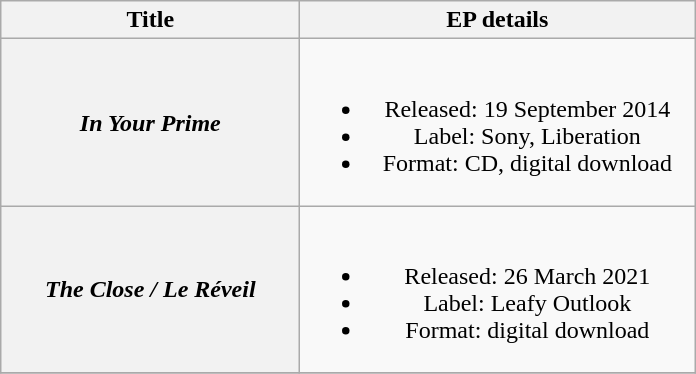<table class="wikitable plainrowheaders" style="text-align:center;" border="2">
<tr>
<th scope="col" style="width:12em;">Title</th>
<th scope="col" style="width:16em;">EP details</th>
</tr>
<tr>
<th scope="row"><em>In Your Prime</em></th>
<td><br><ul><li>Released: 19 September 2014</li><li>Label: Sony, Liberation</li><li>Format: CD, digital download</li></ul></td>
</tr>
<tr>
<th scope="row"><em>The Close / Le Réveil</em></th>
<td><br><ul><li>Released: 26 March 2021</li><li>Label: Leafy Outlook</li><li>Format: digital download</li></ul></td>
</tr>
<tr>
</tr>
</table>
